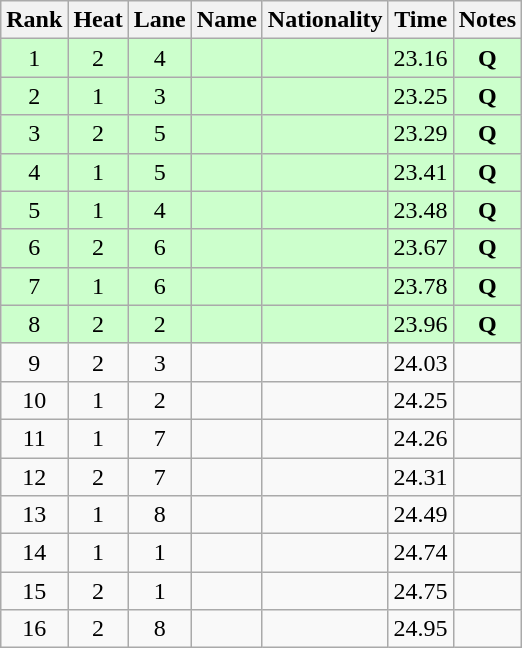<table class="wikitable sortable" style="text-align:center">
<tr>
<th>Rank</th>
<th>Heat</th>
<th>Lane</th>
<th>Name</th>
<th>Nationality</th>
<th>Time</th>
<th>Notes</th>
</tr>
<tr bgcolor=ccffcc>
<td>1</td>
<td>2</td>
<td>4</td>
<td align=left></td>
<td align=left></td>
<td>23.16</td>
<td><strong>Q</strong></td>
</tr>
<tr bgcolor=ccffcc>
<td>2</td>
<td>1</td>
<td>3</td>
<td align=left></td>
<td align=left></td>
<td>23.25</td>
<td><strong>Q</strong></td>
</tr>
<tr bgcolor=ccffcc>
<td>3</td>
<td>2</td>
<td>5</td>
<td align=left></td>
<td align=left></td>
<td>23.29</td>
<td><strong>Q</strong></td>
</tr>
<tr bgcolor=ccffcc>
<td>4</td>
<td>1</td>
<td>5</td>
<td align=left></td>
<td align=left></td>
<td>23.41</td>
<td><strong>Q</strong></td>
</tr>
<tr bgcolor=ccffcc>
<td>5</td>
<td>1</td>
<td>4</td>
<td align=left></td>
<td align=left></td>
<td>23.48</td>
<td><strong>Q</strong></td>
</tr>
<tr bgcolor=ccffcc>
<td>6</td>
<td>2</td>
<td>6</td>
<td align=left></td>
<td align=left></td>
<td>23.67</td>
<td><strong>Q</strong></td>
</tr>
<tr bgcolor=ccffcc>
<td>7</td>
<td>1</td>
<td>6</td>
<td align=left></td>
<td align=left></td>
<td>23.78</td>
<td><strong>Q</strong></td>
</tr>
<tr bgcolor=ccffcc>
<td>8</td>
<td>2</td>
<td>2</td>
<td align=left></td>
<td align=left></td>
<td>23.96</td>
<td><strong>Q</strong></td>
</tr>
<tr>
<td>9</td>
<td>2</td>
<td>3</td>
<td align=left></td>
<td align=left></td>
<td>24.03</td>
<td></td>
</tr>
<tr>
<td>10</td>
<td>1</td>
<td>2</td>
<td align=left></td>
<td align=left></td>
<td>24.25</td>
<td></td>
</tr>
<tr>
<td>11</td>
<td>1</td>
<td>7</td>
<td align=left></td>
<td align=left></td>
<td>24.26</td>
<td></td>
</tr>
<tr>
<td>12</td>
<td>2</td>
<td>7</td>
<td align=left></td>
<td align=left></td>
<td>24.31</td>
<td></td>
</tr>
<tr>
<td>13</td>
<td>1</td>
<td>8</td>
<td align=left></td>
<td align=left></td>
<td>24.49</td>
<td></td>
</tr>
<tr>
<td>14</td>
<td>1</td>
<td>1</td>
<td align=left></td>
<td align=left></td>
<td>24.74</td>
<td></td>
</tr>
<tr>
<td>15</td>
<td>2</td>
<td>1</td>
<td align=left></td>
<td align=left></td>
<td>24.75</td>
<td></td>
</tr>
<tr>
<td>16</td>
<td>2</td>
<td>8</td>
<td align=left></td>
<td align=left></td>
<td>24.95</td>
<td></td>
</tr>
</table>
